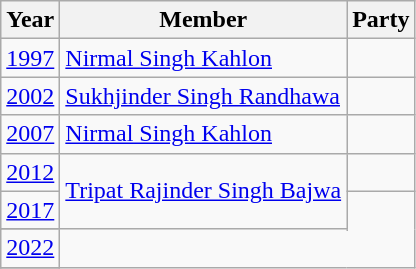<table class="wikitable sortable">
<tr>
<th>Year</th>
<th>Member</th>
<th colspan="2">Party</th>
</tr>
<tr>
<td><a href='#'>1997</a></td>
<td><a href='#'>Nirmal Singh Kahlon</a></td>
<td></td>
</tr>
<tr>
<td><a href='#'>2002</a></td>
<td><a href='#'>Sukhjinder Singh Randhawa</a></td>
<td></td>
</tr>
<tr>
<td><a href='#'>2007</a></td>
<td><a href='#'>Nirmal Singh Kahlon</a></td>
<td></td>
</tr>
<tr>
<td><a href='#'>2012</a></td>
<td rowspan=3><a href='#'>Tripat Rajinder Singh Bajwa</a></td>
<td></td>
</tr>
<tr>
<td><a href='#'>2017</a></td>
</tr>
<tr>
</tr>
<tr>
<td><a href='#'>2022</a></td>
</tr>
<tr>
</tr>
</table>
